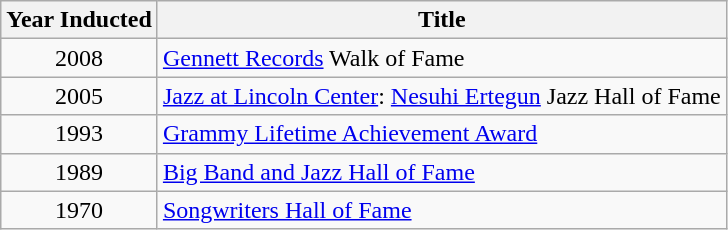<table class="wikitable">
<tr>
<th>Year Inducted</th>
<th>Title</th>
</tr>
<tr>
<td align=center>2008</td>
<td><a href='#'>Gennett Records</a> Walk of Fame</td>
</tr>
<tr>
<td align=center>2005</td>
<td><a href='#'>Jazz at Lincoln Center</a>: <a href='#'>Nesuhi Ertegun</a> Jazz Hall of Fame</td>
</tr>
<tr>
<td align=center>1993</td>
<td><a href='#'>Grammy Lifetime Achievement Award</a></td>
</tr>
<tr>
<td align=center>1989</td>
<td><a href='#'>Big Band and Jazz Hall of Fame</a></td>
</tr>
<tr>
<td align=center>1970</td>
<td><a href='#'>Songwriters Hall of Fame</a></td>
</tr>
</table>
